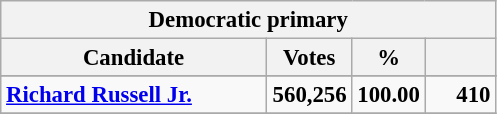<table class="wikitable" style="font-size: 95%;">
<tr>
<th colspan="4">Democratic primary</th>
</tr>
<tr>
<th colspan="1" style="width: 170px">Candidate</th>
<th style="width: 50px">Votes</th>
<th style="width: 40px">%</th>
<th style="width: 40px"></th>
</tr>
<tr>
</tr>
<tr>
<td><strong><a href='#'>Richard Russell Jr.</a></strong></td>
<td align="right"><strong>560,256</strong></td>
<td align="right"><strong>100.00</strong></td>
<td align="right"><strong>410</strong></td>
</tr>
<tr>
</tr>
</table>
